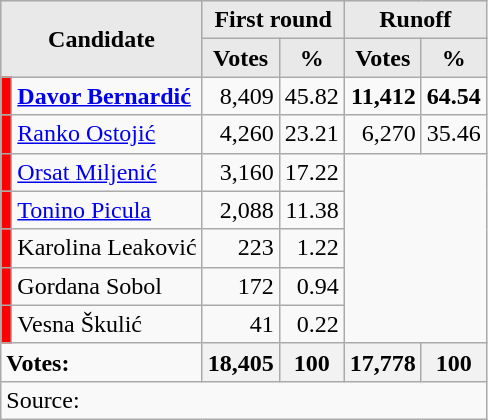<table class="wikitable">
<tr style="background:#c9c9c9;">
<th colspan="2" rowspan="2" style="background:#e9e9e9; text-align:center;">Candidate</th>
<th style="background:#e9e9e9; text-align:center;" colspan="2">First round</th>
<th style="background:#e9e9e9; text-align:center;" colspan="2">Runoff</th>
</tr>
<tr>
<th style="background:#e9e9e9; text-align:center;">Votes</th>
<th style="background:#e9e9e9; text-align:center;">%</th>
<th style="background:#e9e9e9; text-align:center;">Votes</th>
<th style="background:#e9e9e9; text-align:center;">%</th>
</tr>
<tr>
<td style="background:red;"></td>
<td style="text-align:left;"><strong><a href='#'>Davor Bernardić</a></strong></td>
<td style="text-align:right;">8,409</td>
<td style="text-align:right;">45.82</td>
<td style="text-align:right;"><strong>11,412</strong></td>
<td style="text-align:right;"><strong>64.54</strong></td>
</tr>
<tr>
<td style="background:red;"></td>
<td style="text-align:left;"><a href='#'>Ranko Ostojić</a></td>
<td style="text-align:right;">4,260</td>
<td style="text-align:right;">23.21</td>
<td style="text-align:right;">6,270</td>
<td style="text-align:right;">35.46</td>
</tr>
<tr>
<td style="background:red;"></td>
<td style="text-align:left;"><a href='#'>Orsat Miljenić</a></td>
<td style="text-align:right;">3,160</td>
<td style="text-align:right;">17.22</td>
</tr>
<tr>
<td style="background:red;"></td>
<td style="text-align:left;"><a href='#'>Tonino Picula</a></td>
<td style="text-align:right;">2,088</td>
<td style="text-align:right;">11.38</td>
</tr>
<tr>
<td style="background:red;"></td>
<td style="text-align:left;">Karolina Leaković</td>
<td style="text-align:right;">223</td>
<td style="text-align:right;">1.22</td>
</tr>
<tr>
<td style="background:red;"></td>
<td style="text-align:left;">Gordana Sobol</td>
<td style="text-align:right;">172</td>
<td style="text-align:right;">0.94</td>
</tr>
<tr>
<td style="background:red;"></td>
<td style="text-align:left;">Vesna Škulić</td>
<td style="text-align:right;">41</td>
<td style="text-align:right;">0.22</td>
</tr>
<tr>
<td style="text-align:left;" colspan="2"><strong>Votes:</strong></td>
<th align= right>18,405</th>
<th align= right>100</th>
<th align= right>17,778</th>
<th align= right>100</th>
</tr>
<tr>
<td style="text-align:left;" colspan="7">Source:</td>
</tr>
</table>
